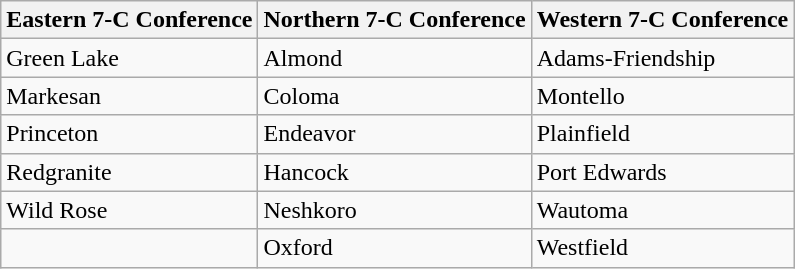<table class="wikitable">
<tr>
<th>Eastern 7-C Conference</th>
<th>Northern 7-C Conference</th>
<th>Western 7-C Conference</th>
</tr>
<tr>
<td>Green Lake</td>
<td>Almond</td>
<td>Adams-Friendship</td>
</tr>
<tr>
<td>Markesan</td>
<td>Coloma</td>
<td>Montello</td>
</tr>
<tr>
<td>Princeton</td>
<td>Endeavor</td>
<td>Plainfield</td>
</tr>
<tr>
<td>Redgranite</td>
<td>Hancock</td>
<td>Port Edwards</td>
</tr>
<tr>
<td>Wild Rose</td>
<td>Neshkoro</td>
<td>Wautoma</td>
</tr>
<tr>
<td></td>
<td>Oxford</td>
<td>Westfield</td>
</tr>
</table>
